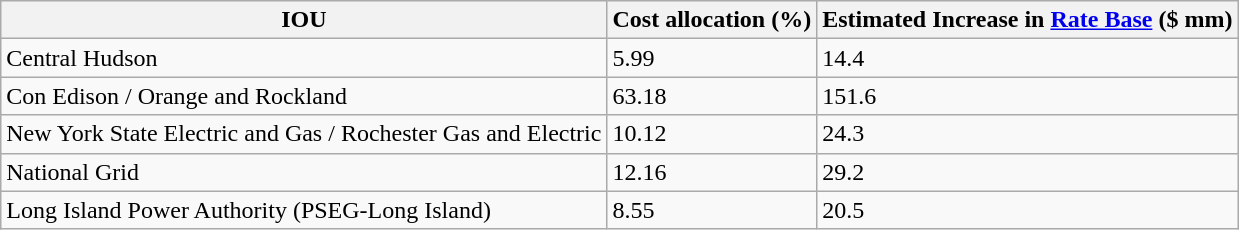<table class="wikitable sortable">
<tr>
<th>IOU</th>
<th>Cost allocation (%)</th>
<th>Estimated Increase in <a href='#'>Rate Base</a> ($ mm)</th>
</tr>
<tr>
<td>Central Hudson</td>
<td>5.99</td>
<td>14.4</td>
</tr>
<tr>
<td>Con Edison / Orange and Rockland</td>
<td>63.18</td>
<td>151.6</td>
</tr>
<tr>
<td>New York State Electric and Gas / Rochester Gas and Electric</td>
<td>10.12</td>
<td>24.3</td>
</tr>
<tr>
<td>National Grid</td>
<td>12.16</td>
<td>29.2</td>
</tr>
<tr>
<td>Long Island Power Authority (PSEG-Long Island)</td>
<td>8.55</td>
<td>20.5</td>
</tr>
</table>
